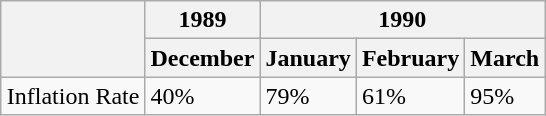<table class="wikitable" style="margin-left: auto; margin-right: auto; border: none;">
<tr>
<th rowspan="2"></th>
<th>1989</th>
<th colspan="3">1990</th>
</tr>
<tr>
<th>December</th>
<th>January</th>
<th>February</th>
<th>March</th>
</tr>
<tr>
<td>Inflation Rate </td>
<td>40%</td>
<td>79%</td>
<td>61%</td>
<td>95%</td>
</tr>
</table>
